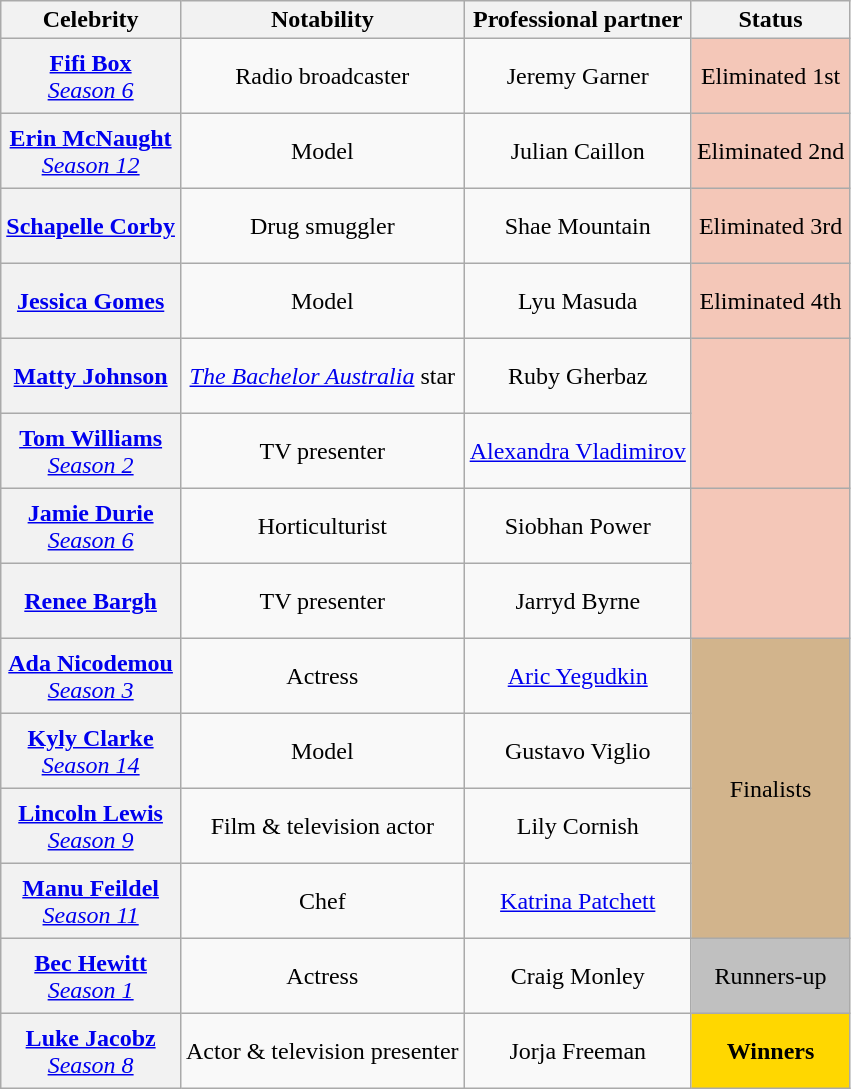<table class="wikitable sortable" style="text-align:center;">
<tr>
<th scope="col">Celebrity</th>
<th scope="col" class="unsortable">Notability</th>
<th scope="col">Professional partner</th>
<th scope="col">Status</th>
</tr>
<tr style="height:50px">
<th scope="row" style="text-align:center;font-weight:normal"><strong><a href='#'>Fifi Box</a></strong><br><em><a href='#'>Season 6</a></em></th>
<td>Radio broadcaster</td>
<td>Jeremy Garner</td>
<td bgcolor="F4C7B8">Eliminated 1st <br> </td>
</tr>
<tr style="height:50px">
<th scope="row" style="text-align:center;font-weight:normal"><strong><a href='#'>Erin McNaught</a></strong><br><em><a href='#'>Season 12</a></em></th>
<td>Model</td>
<td>Julian Caillon</td>
<td bgcolor="F4C7B8">Eliminated 2nd <br> </td>
</tr>
<tr style="height:50px">
<th scope="row" style="text-align:center;font-weight:normal"><strong><a href='#'>Schapelle Corby</a></strong></th>
<td>Drug smuggler</td>
<td>Shae Mountain</td>
<td bgcolor="F4C7B8">Eliminated 3rd <br> </td>
</tr>
<tr style="height:50px">
<th scope="row" style="text-align:center;font-weight:normal"><strong><a href='#'>Jessica Gomes</a></strong></th>
<td>Model</td>
<td>Lyu Masuda</td>
<td bgcolor="F4C7B8">Eliminated 4th <br> </td>
</tr>
<tr style="height:50px">
<th scope="row" style="text-align:center;font-weight:normal"><strong><a href='#'>Matty Johnson</a></strong></th>
<td><em><a href='#'>The Bachelor Australia</a></em> star</td>
<td>Ruby Gherbaz</td>
<td bgcolor="F4C7B8" rowspan="2"><br></td>
</tr>
<tr style="height:50px">
<th scope="row" style="text-align:center;font-weight:normal"><strong><a href='#'>Tom Williams</a></strong><br><em><a href='#'>Season 2</a></em></th>
<td>TV presenter</td>
<td><a href='#'>Alexandra Vladimirov</a></td>
</tr>
<tr style="height:50px">
<th scope="row" style="text-align:center;font-weight:normal"><strong><a href='#'>Jamie Durie</a></strong><br><em><a href='#'>Season 6</a></em></th>
<td>Horticulturist</td>
<td>Siobhan Power</td>
<td bgcolor="F4C7B8" rowspan="2"><br></td>
</tr>
<tr style="height:50px">
<th scope="row" style="text-align:center;font-weight:normal"><strong><a href='#'>Renee Bargh</a></strong></th>
<td>TV presenter</td>
<td>Jarryd Byrne</td>
</tr>
<tr style="height:50px">
<th scope="row" style="text-align:center;font-weight:normal"><strong><a href='#'>Ada Nicodemou</a></strong><br><em><a href='#'>Season 3</a></em></th>
<td>Actress</td>
<td><a href='#'>Aric Yegudkin</a></td>
<td bgcolor="tan" rowspan="4">Finalists<br></td>
</tr>
<tr style="height:50px">
<th scope="row" style="text-align:center;font-weight:normal"><strong><a href='#'>Kyly Clarke</a></strong><br><em><a href='#'>Season 14</a></em></th>
<td>Model</td>
<td>Gustavo Viglio</td>
</tr>
<tr style="height:50px">
<th scope="row" style="text-align:center;font-weight:normal"><strong><a href='#'>Lincoln Lewis</a></strong><br><em><a href='#'>Season 9</a></em></th>
<td>Film & television actor</td>
<td>Lily Cornish</td>
</tr>
<tr style="height:50px">
<th scope="row" style="text-align:center;font-weight:normal"><strong><a href='#'>Manu Feildel</a></strong><br><em><a href='#'>Season 11</a></em></th>
<td>Chef</td>
<td><a href='#'>Katrina Patchett</a></td>
</tr>
<tr style="height:50px">
<th scope="row" style="text-align:center;font-weight:normal"><strong><a href='#'>Bec Hewitt</a></strong><br><em><a href='#'>Season 1</a></em></th>
<td>Actress</td>
<td>Craig Monley</td>
<td bgcolor="silver">Runners-up<br></td>
</tr>
<tr style="height:50px">
<th scope="row" style="text-align:center;font-weight:normal"><strong><a href='#'>Luke Jacobz</a></strong><br><em><a href='#'>Season 8</a></em></th>
<td>Actor & television presenter</td>
<td>Jorja Freeman</td>
<td bgcolor="gold"><strong>Winners</strong><br></td>
</tr>
</table>
